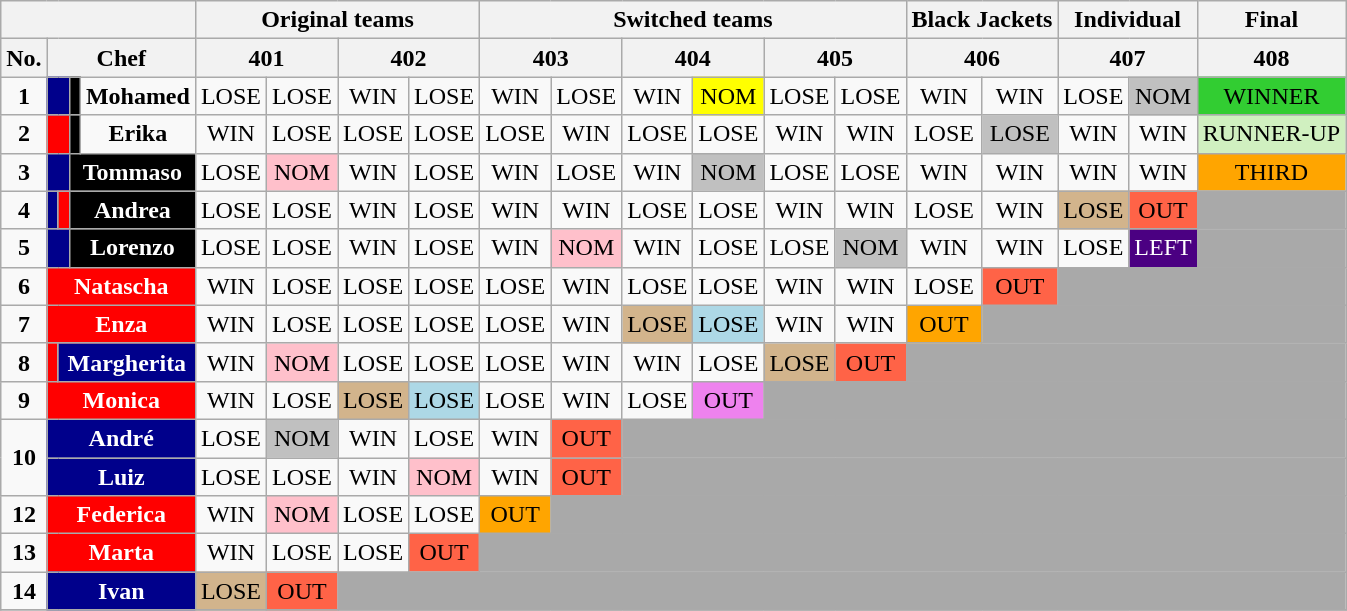<table class="wikitable plainrowheaders" style="text-align:center">
<tr>
<th colspan="5"></th>
<th scope="col" colspan="4">Original teams</th>
<th scope="col" colspan="6">Switched teams</th>
<th scope="col" colspan="2">Black Jackets</th>
<th scope="col" colspan="2">Individual</th>
<th scope="col" colspan="2">Final</th>
</tr>
<tr>
<th scope="col">No.</th>
<th scope="col" colspan="4">Chef</th>
<th scope="col" colspan="2">401</th>
<th scope="col" colspan="2">402</th>
<th scope="col" colspan="2">403</th>
<th scope="col" colspan="2">404</th>
<th scope="col" colspan="2">405</th>
<th scope="col" colspan="2">406</th>
<th scope="col" colspan="2">407</th>
<th scope="col" colspan="2">408</th>
</tr>
<tr>
<td scope="row"><strong>1</strong></td>
<td colspan="2" style="background:darkblue; color:#fff;"></td>
<td style="background:black; color:#fff;"></td>
<td><strong>Mohamed</strong></td>
<td>LOSE</td>
<td>LOSE</td>
<td>WIN</td>
<td>LOSE</td>
<td>WIN</td>
<td>LOSE</td>
<td>WIN</td>
<td style="background:yellow;">NOM</td>
<td>LOSE</td>
<td>LOSE</td>
<td>WIN</td>
<td>WIN</td>
<td>LOSE</td>
<td style="background:silver;">NOM</td>
<td colspan="2" style="background:limegreen;">WINNER</td>
</tr>
<tr>
<td scope="row"><strong>2</strong></td>
<td colspan="2" style="background:red; color:#fff;"></td>
<td style="background:black; color:#fff;"></td>
<td><strong>Erika</strong></td>
<td>WIN</td>
<td>LOSE</td>
<td>LOSE</td>
<td>LOSE</td>
<td>LOSE</td>
<td>WIN</td>
<td>LOSE</td>
<td>LOSE</td>
<td>WIN</td>
<td>WIN</td>
<td>LOSE</td>
<td style="background:silver;">LOSE</td>
<td>WIN</td>
<td>WIN</td>
<td colspan="2" style="background:#D0F0C0;">RUNNER-UP</td>
</tr>
<tr>
<td scope="row"><strong>3</strong></td>
<td colspan="2" style="background:darkblue; color:#fff;"></td>
<td colspan="2" style="background:black; color:#fff;"><strong>Tommaso</strong></td>
<td>LOSE</td>
<td style="background:pink;">NOM</td>
<td>WIN</td>
<td>LOSE</td>
<td>WIN</td>
<td>LOSE</td>
<td>WIN</td>
<td style="background:silver;">NOM</td>
<td>LOSE</td>
<td>LOSE</td>
<td>WIN</td>
<td>WIN</td>
<td>WIN</td>
<td>WIN</td>
<td colspan="2" style="background:orange; color:black;">THIRD</td>
</tr>
<tr>
<td scope="row"><strong>4</strong></td>
<td style="background:darkblue; color:#fff;"></td>
<td style="background:red; color:#fff;"></td>
<td colspan="2" style="background:black; color:#fff;"><strong>Andrea</strong></td>
<td>LOSE</td>
<td>LOSE</td>
<td>WIN</td>
<td>LOSE</td>
<td>WIN</td>
<td>WIN</td>
<td>LOSE</td>
<td>LOSE</td>
<td>WIN</td>
<td>WIN</td>
<td>LOSE</td>
<td>WIN</td>
<td style="background:tan;">LOSE</td>
<td style="background:tomato;">OUT</td>
<td colspan="2" style="background:darkgrey;"></td>
</tr>
<tr>
<td scope="row"><strong>5</strong></td>
<td colspan="2" style="background:darkblue; color:#fff;"></td>
<td colspan="2" style="background:black; color:#fff;"><strong>Lorenzo</strong></td>
<td>LOSE</td>
<td>LOSE</td>
<td>WIN</td>
<td>LOSE</td>
<td>WIN</td>
<td style="background:pink;">NOM</td>
<td>WIN</td>
<td>LOSE</td>
<td>LOSE</td>
<td style="background:silver;">NOM</td>
<td>WIN</td>
<td>WIN</td>
<td>LOSE</td>
<td style="background:indigo; color:white;">LEFT</td>
<td colspan="2" style="background:darkgrey;"></td>
</tr>
<tr>
<td scope="row"><strong>6</strong></td>
<td colspan="4" style="background:red; color:#fff;"><strong>Natascha</strong></td>
<td>WIN</td>
<td>LOSE</td>
<td>LOSE</td>
<td>LOSE</td>
<td>LOSE</td>
<td>WIN</td>
<td>LOSE</td>
<td>LOSE</td>
<td>WIN</td>
<td>WIN</td>
<td>LOSE</td>
<td style="background:tomato;">OUT</td>
<td colspan="4" style="background:darkgrey;"></td>
</tr>
<tr>
<td scope="row"><strong>7</strong></td>
<td colspan="4" style="background:red; color:#fff;"><strong>Enza</strong></td>
<td>WIN</td>
<td>LOSE</td>
<td>LOSE</td>
<td>LOSE</td>
<td>LOSE</td>
<td>WIN</td>
<td style="background:tan;">LOSE</td>
<td style="background:lightblue;">LOSE</td>
<td>WIN</td>
<td>WIN</td>
<td style="background:orange;">OUT</td>
<td colspan="11" style="background:darkgrey;"></td>
</tr>
<tr>
<td scope="row"><strong>8</strong></td>
<td style="background:red; color:#fff;"></td>
<td colspan="3" style="background:darkblue; color:#fff;"><strong>Margherita</strong></td>
<td>WIN</td>
<td style="background:pink;">NOM</td>
<td>LOSE</td>
<td>LOSE</td>
<td>LOSE</td>
<td>WIN</td>
<td>WIN</td>
<td>LOSE</td>
<td style="background:tan;">LOSE</td>
<td style="background:tomato;">OUT</td>
<td colspan="6" style="background:darkgrey;"></td>
</tr>
<tr>
<td scope="row"><strong>9</strong></td>
<td colspan="4" style="background:red; color:#fff;"><strong>Monica</strong></td>
<td>WIN</td>
<td>LOSE</td>
<td style="background:tan;">LOSE</td>
<td style="background:lightblue;">LOSE</td>
<td>LOSE</td>
<td>WIN</td>
<td>LOSE</td>
<td style="background:violet;">OUT</td>
<td colspan="8" style="background:darkgrey;"></td>
</tr>
<tr>
<td rowspan="2" scope="row"><strong>10</strong></td>
<td colspan="4" style="background:darkblue; color:#fff;"><strong>André</strong></td>
<td>LOSE</td>
<td style="background:silver;">NOM</td>
<td>WIN</td>
<td>LOSE</td>
<td>WIN</td>
<td style="background:tomato;">OUT</td>
<td colspan="10" style="background:darkgrey;"></td>
</tr>
<tr>
<td colspan="4" style="background:darkblue; color:#fff;"><strong>Luiz</strong></td>
<td>LOSE</td>
<td>LOSE</td>
<td>WIN</td>
<td style="background:pink;">NOM</td>
<td>WIN</td>
<td style="background:tomato;">OUT</td>
<td colspan="10" style="background:darkgrey;"></td>
</tr>
<tr>
<td scope="row"><strong>12</strong></td>
<td colspan="4" style="background:red; color:#fff;"><strong>Federica</strong></td>
<td>WIN</td>
<td style="background:pink;">NOM</td>
<td>LOSE</td>
<td>LOSE</td>
<td style="background:orange;">OUT</td>
<td colspan="11" style="background:darkgrey;"></td>
</tr>
<tr>
<td scope="row"><strong>13</strong></td>
<td colspan="4" style="background:red; color:#fff;"><strong>Marta</strong></td>
<td>WIN</td>
<td>LOSE</td>
<td>LOSE</td>
<td style="background:tomato;">OUT</td>
<td colspan="12" style="background:darkgrey;"></td>
</tr>
<tr>
<td scope="row"><strong>14</strong></td>
<td colspan="4" style="background:darkblue; color:#fff;"><strong>Ivan</strong></td>
<td style="background:tan;">LOSE</td>
<td style="background:tomato;">OUT</td>
<td colspan="14" style="background:darkgrey;"></td>
</tr>
<tr>
</tr>
</table>
